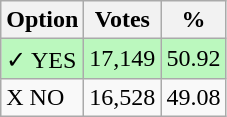<table class="wikitable">
<tr>
<th>Option</th>
<th>Votes</th>
<th>%</th>
</tr>
<tr>
<td style=background:#bbf8be>✓ YES</td>
<td style=background:#bbf8be>17,149</td>
<td style=background:#bbf8be>50.92</td>
</tr>
<tr>
<td>X NO</td>
<td>16,528</td>
<td>49.08</td>
</tr>
</table>
